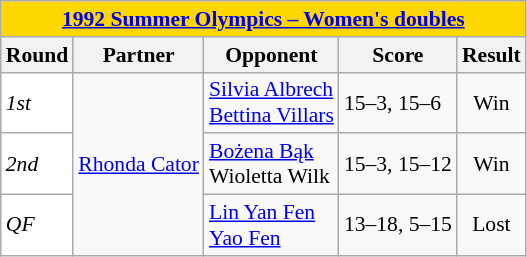<table class="wikitable" style="font-size: 90%; text-align: center;">
<tr>
<th colspan="5" style="background:gold;"><a href='#'>1992 Summer Olympics – Women's doubles</a></th>
</tr>
<tr>
<th>Round</th>
<th>Partner</th>
<th>Opponent</th>
<th>Score</th>
<th>Result</th>
</tr>
<tr>
<td style="text-align:left; background:white"><em>1st</em></td>
<td rowspan="3" align="left"> <a href='#'>Rhonda Cator</a></td>
<td align="left"> <a href='#'>Silvia Albrech</a> <br> <a href='#'>Bettina Villars</a></td>
<td align="left">15–3, 15–6</td>
<td align="center">Win</td>
</tr>
<tr>
<td style="text-align:left; background:white"><em>2nd</em></td>
<td align="left"> <a href='#'>Bożena Bąk</a> <br> Wioletta Wilk</td>
<td align="left">15–3, 15–12</td>
<td align="center">Win</td>
</tr>
<tr>
<td style="text-align:left; background:white"><em>QF</em></td>
<td align="left"> <a href='#'>Lin Yan Fen</a> <br> <a href='#'>Yao Fen</a></td>
<td align="left">13–18, 5–15</td>
<td align="center">Lost</td>
</tr>
</table>
